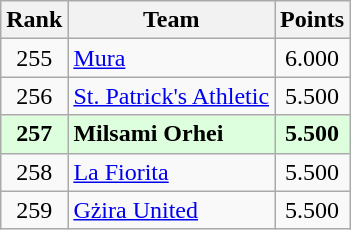<table class="wikitable" style="text-align: center;">
<tr>
<th>Rank</th>
<th>Team</th>
<th>Points</th>
</tr>
<tr>
<td>255</td>
<td align="left"> <a href='#'>Mura</a></td>
<td>6.000</td>
</tr>
<tr>
<td>256</td>
<td align="left"> <a href='#'>St. Patrick's Athletic</a></td>
<td>5.500</td>
</tr>
<tr bgcolor="#DDFFDD">
<td><strong>257</strong></td>
<td align="left"> <strong>Milsami Orhei</strong></td>
<td><strong>5.500</strong></td>
</tr>
<tr>
<td>258</td>
<td align="left"> <a href='#'>La Fiorita</a></td>
<td>5.500</td>
</tr>
<tr>
<td>259</td>
<td align="left"> <a href='#'>Gżira United</a></td>
<td>5.500</td>
</tr>
</table>
